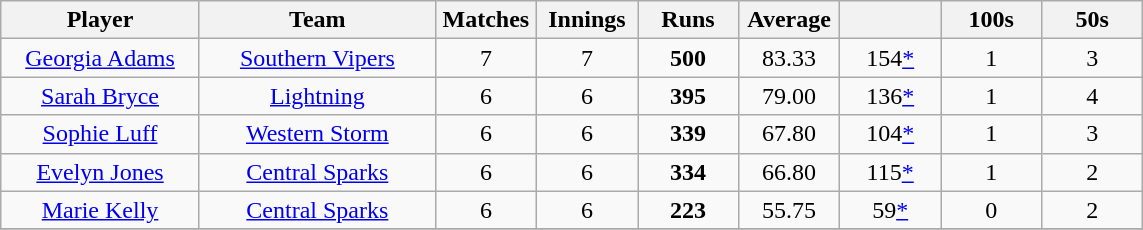<table class="wikitable" style="text-align:center;">
<tr>
<th width=125>Player</th>
<th width=150>Team</th>
<th width=60>Matches</th>
<th width=60>Innings</th>
<th width=60>Runs</th>
<th width=60>Average</th>
<th width=60></th>
<th width=60>100s</th>
<th width=60>50s</th>
</tr>
<tr>
<td><a href='#'>Georgia Adams</a></td>
<td><a href='#'>Southern Vipers</a></td>
<td>7</td>
<td>7</td>
<td><strong>500</strong></td>
<td>83.33</td>
<td>154<a href='#'>*</a></td>
<td>1</td>
<td>3</td>
</tr>
<tr>
<td><a href='#'>Sarah Bryce</a></td>
<td><a href='#'>Lightning</a></td>
<td>6</td>
<td>6</td>
<td><strong>395</strong></td>
<td>79.00</td>
<td>136<a href='#'>*</a></td>
<td>1</td>
<td>4</td>
</tr>
<tr>
<td><a href='#'>Sophie Luff</a></td>
<td><a href='#'>Western Storm</a></td>
<td>6</td>
<td>6</td>
<td><strong>339</strong></td>
<td>67.80</td>
<td>104<a href='#'>*</a></td>
<td>1</td>
<td>3</td>
</tr>
<tr>
<td><a href='#'>Evelyn Jones</a></td>
<td><a href='#'>Central Sparks</a></td>
<td>6</td>
<td>6</td>
<td><strong>334</strong></td>
<td>66.80</td>
<td>115<a href='#'>*</a></td>
<td>1</td>
<td>2</td>
</tr>
<tr>
<td><a href='#'>Marie Kelly</a></td>
<td><a href='#'>Central Sparks</a></td>
<td>6</td>
<td>6</td>
<td><strong>223</strong></td>
<td>55.75</td>
<td>59<a href='#'>*</a></td>
<td>0</td>
<td>2</td>
</tr>
<tr>
</tr>
</table>
